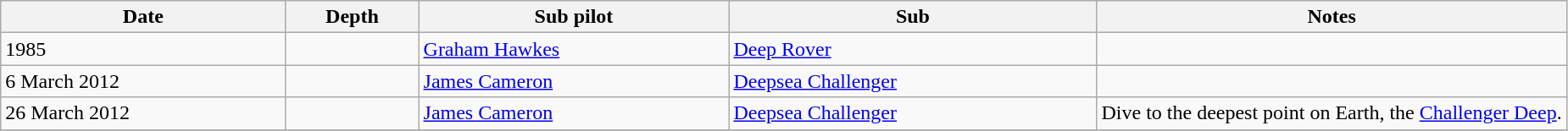<table class=wikitable>
<tr>
<th>Date</th>
<th>Depth</th>
<th>Sub pilot</th>
<th>Sub</th>
<th width=30%>Notes</th>
</tr>
<tr>
<td>1985</td>
<td></td>
<td><a href='#'>Graham Hawkes</a></td>
<td><a href='#'>Deep Rover</a></td>
<td></td>
</tr>
<tr>
<td>6 March 2012</td>
<td></td>
<td><a href='#'>James Cameron</a></td>
<td><a href='#'>Deepsea Challenger</a></td>
<td></td>
</tr>
<tr>
<td>26 March 2012</td>
<td></td>
<td><a href='#'>James Cameron</a></td>
<td><a href='#'>Deepsea Challenger</a></td>
<td>Dive to the deepest point on Earth, the <a href='#'>Challenger Deep</a>.</td>
</tr>
<tr>
</tr>
</table>
